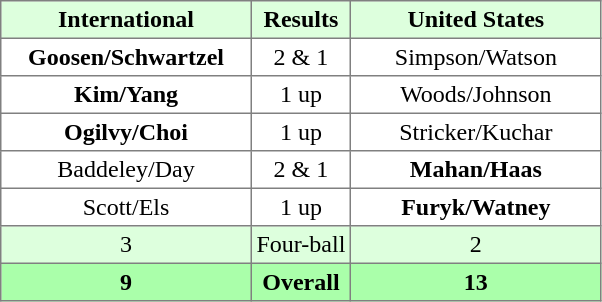<table border="1" cellpadding="3" style="border-collapse:collapse; text-align:center;">
<tr style="background:#ddffdd;">
<th width=160>International</th>
<th>Results</th>
<th width=160>United States</th>
</tr>
<tr>
<td><strong>Goosen/Schwartzel</strong></td>
<td>2 & 1</td>
<td>Simpson/Watson</td>
</tr>
<tr>
<td><strong>Kim/Yang</strong></td>
<td>1 up</td>
<td>Woods/Johnson</td>
</tr>
<tr>
<td><strong>Ogilvy/Choi</strong></td>
<td>1 up</td>
<td>Stricker/Kuchar</td>
</tr>
<tr>
<td>Baddeley/Day</td>
<td>2 & 1</td>
<td><strong>Mahan/Haas</strong></td>
</tr>
<tr>
<td>Scott/Els</td>
<td>1 up</td>
<td><strong>Furyk/Watney</strong></td>
</tr>
<tr style="background:#ddffdd;">
<td>3</td>
<td>Four-ball</td>
<td>2</td>
</tr>
<tr style="background:#aaffaa;">
<th>9</th>
<th>Overall</th>
<th>13</th>
</tr>
</table>
